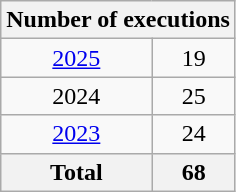<table class="wikitable" style="text-align:center;">
<tr>
<th ! colspan="2">Number of executions</th>
</tr>
<tr>
<td><a href='#'>2025</a></td>
<td>19</td>
</tr>
<tr>
<td>2024</td>
<td>25</td>
</tr>
<tr>
<td><a href='#'>2023</a></td>
<td>24</td>
</tr>
<tr>
<th>Total</th>
<th>68</th>
</tr>
</table>
